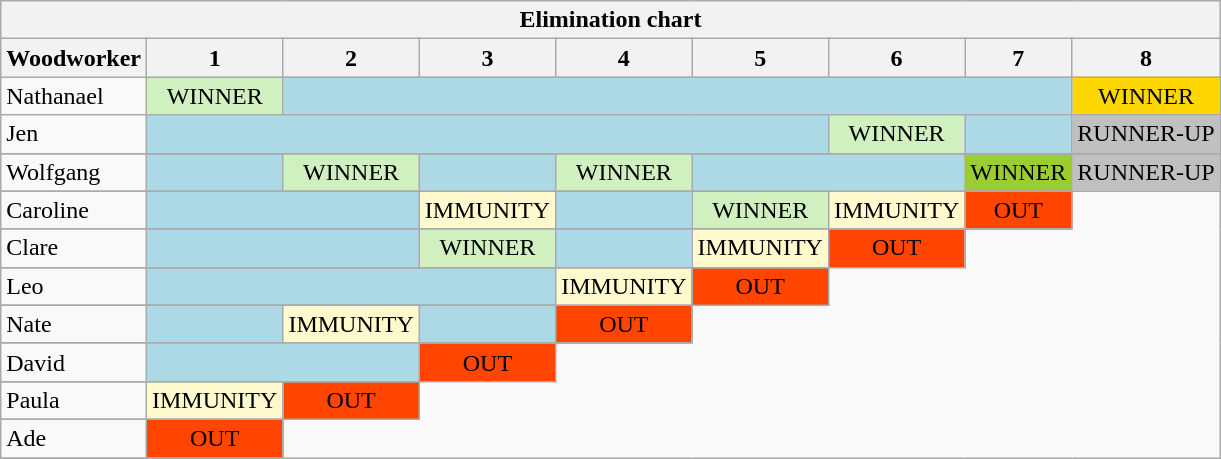<table class="wikitable" style="text-align:center">
<tr>
<th ! colspan="10">Elimination chart</th>
</tr>
<tr>
<th>Woodworker</th>
<th>1</th>
<th>2</th>
<th>3</th>
<th>4</th>
<th>5</th>
<th>6</th>
<th>7</th>
<th>8</th>
</tr>
<tr>
<td align="left">Nathanael</td>
<td style="background:#d0f0c0;">WINNER</td>
<td colspan="6" style="background:Lightblue;"></td>
<td style="background:gold;">WINNER</td>
</tr>
<tr>
<td align="left">Jen</td>
<td colspan="5" style="background:Lightblue;"></td>
<td style="background:#d0f0c0;">WINNER</td>
<td style="background:Lightblue;"></td>
<td style="background:silver;">RUNNER-UP</td>
</tr>
<tr>
</tr>
<tr>
</tr>
<tr>
</tr>
<tr>
<td align="left">Wolfgang</td>
<td style="background:Lightblue;"></td>
<td style="background:#d0f0c0;">WINNER</td>
<td style="background:Lightblue;"></td>
<td style="background:#d0f0c0;">WINNER</td>
<td colspan="2" style="background:Lightblue;"></td>
<td style="background:#9ACD32;">WINNER</td>
<td style="background:silver;">RUNNER-UP</td>
</tr>
<tr>
</tr>
<tr>
<td align="left">Caroline</td>
<td colspan="2" style="background:Lightblue;"></td>
<td style="background:LemonChiffon;">IMMUNITY</td>
<td style="background:Lightblue;"></td>
<td style="background:#d0f0c0;">WINNER</td>
<td style="background:LemonChiffon;">IMMUNITY</td>
<td style="background:orangered;">OUT</td>
</tr>
<tr>
</tr>
<tr>
</tr>
<tr>
<td align="left">Clare</td>
<td colspan="2"  style="background:Lightblue;"></td>
<td style="background:#d0f0c0;">WINNER</td>
<td style="background:Lightblue;"></td>
<td style="background:LemonChiffon;">IMMUNITY</td>
<td style="background:orangered;">OUT</td>
</tr>
<tr>
</tr>
<tr>
</tr>
<tr>
</tr>
<tr>
<td align="left">Leo</td>
<td colspan="3" style="background:Lightblue;"></td>
<td style="background:LemonChiffon;">IMMUNITY</td>
<td style="background:orangered;">OUT</td>
</tr>
<tr>
</tr>
<tr>
</tr>
<tr>
</tr>
<tr>
<td align="left">Nate</td>
<td style="background:Lightblue;"></td>
<td style="background:LemonChiffon;">IMMUNITY</td>
<td style="background:Lightblue;"></td>
<td style="background:orangered;">OUT</td>
</tr>
<tr>
</tr>
<tr>
</tr>
<tr>
</tr>
<tr>
</tr>
<tr>
</tr>
<tr>
<td align="left">David</td>
<td colspan="2" style="background:Lightblue;"></td>
<td style="background:orangered;">OUT</td>
</tr>
<tr>
</tr>
<tr>
</tr>
<tr>
</tr>
<tr>
</tr>
<tr>
</tr>
<tr>
<td align="left">Paula</td>
<td style="background:LemonChiffon;">IMMUNITY</td>
<td style="background:orangered;">OUT</td>
</tr>
<tr>
</tr>
<tr>
</tr>
<tr>
</tr>
<tr>
</tr>
<tr>
</tr>
<tr>
</tr>
<tr>
<td align="left">Ade</td>
<td style="background:orangered;">OUT</td>
</tr>
<tr>
</tr>
<tr>
</tr>
<tr>
</tr>
<tr>
</tr>
<tr>
</tr>
<tr>
</tr>
<tr>
</tr>
<tr>
</tr>
</table>
